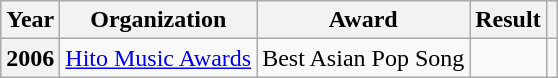<table class="wikitable plainrowheaders">
<tr>
<th scope="col">Year</th>
<th scope="col">Organization</th>
<th scope="col">Award</th>
<th scope="col">Result</th>
<th class="unsortable"></th>
</tr>
<tr>
<th scope="row">2006</th>
<td><a href='#'>Hito Music Awards</a></td>
<td>Best Asian Pop Song</td>
<td></td>
<td align="center"></td>
</tr>
</table>
